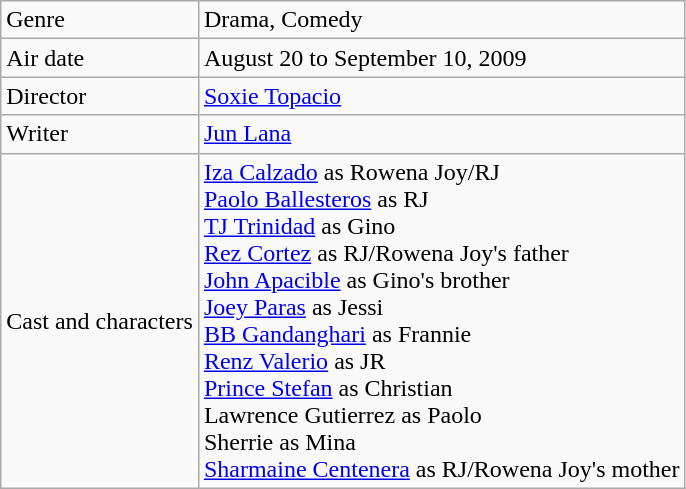<table class="wikitable">
<tr>
<td>Genre</td>
<td>Drama, Comedy</td>
</tr>
<tr>
<td>Air date</td>
<td>August 20 to September 10, 2009</td>
</tr>
<tr>
<td>Director</td>
<td><a href='#'>Soxie Topacio</a></td>
</tr>
<tr>
<td>Writer</td>
<td><a href='#'>Jun Lana</a></td>
</tr>
<tr>
<td>Cast and characters</td>
<td><a href='#'>Iza Calzado</a> as Rowena Joy/RJ<br><a href='#'>Paolo Ballesteros</a> as RJ<br><a href='#'>TJ Trinidad</a> as Gino <br><a href='#'>Rez Cortez</a> as RJ/Rowena Joy's father<br><a href='#'>John Apacible</a> as Gino's brother<br><a href='#'>Joey Paras</a> as Jessi<br><a href='#'>BB Gandanghari</a> as Frannie<br><a href='#'>Renz Valerio</a> as JR<br><a href='#'>Prince Stefan</a> as Christian<br>Lawrence Gutierrez as Paolo<br>Sherrie as Mina <br><a href='#'>Sharmaine Centenera</a> as RJ/Rowena Joy's mother</td>
</tr>
</table>
